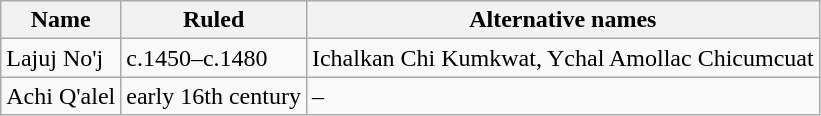<table class="wikitable">
<tr>
<th>Name</th>
<th>Ruled</th>
<th>Alternative names</th>
</tr>
<tr>
<td>Lajuj No'j</td>
<td>c.1450–c.1480</td>
<td>Ichalkan Chi Kumkwat, Ychal Amollac Chicumcuat</td>
</tr>
<tr>
<td>Achi Q'alel</td>
<td>early 16th century</td>
<td>–</td>
</tr>
</table>
